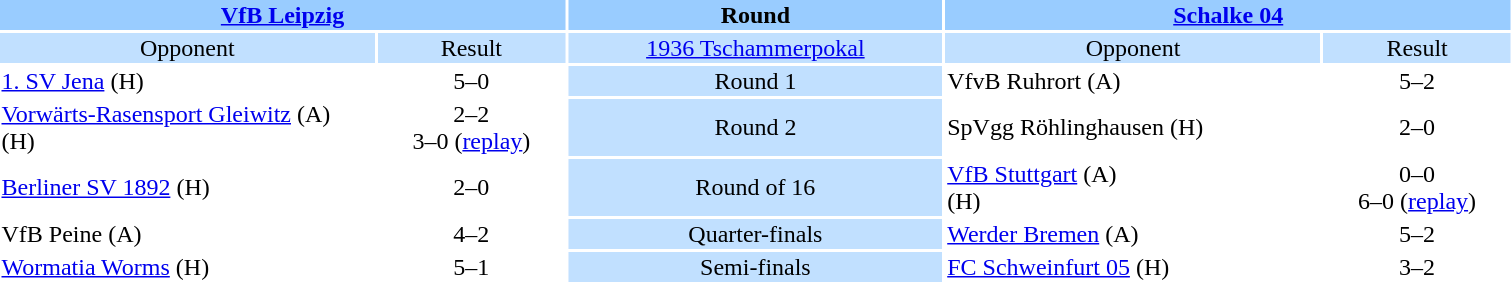<table style="width:80%; text-align:center;">
<tr style="vertical-align:top; background:#99CCFF;">
<th colspan="2"><a href='#'>VfB Leipzig</a></th>
<th style="width:20%">Round</th>
<th colspan="2"><a href='#'>Schalke 04</a></th>
</tr>
<tr style="vertical-align:top; background:#C1E0FF;">
<td style="width:20%">Opponent</td>
<td style="width:10%">Result</td>
<td><a href='#'>1936 Tschammerpokal</a></td>
<td style="width:20%">Opponent</td>
<td style="width:10%">Result</td>
</tr>
<tr>
<td align="left"><a href='#'>1. SV Jena</a> (H)</td>
<td>5–0</td>
<td style="background:#C1E0FF;">Round 1</td>
<td align="left">VfvB Ruhrort (A)</td>
<td>5–2</td>
</tr>
<tr>
<td align="left"><a href='#'>Vorwärts-Rasensport Gleiwitz</a> (A)<br> (H)</td>
<td>2–2 <br>3–0 (<a href='#'>replay</a>)</td>
<td style="background:#C1E0FF;">Round 2</td>
<td align="left">SpVgg Röhlinghausen (H)</td>
<td>2–0</td>
</tr>
<tr>
<td align="left"><a href='#'>Berliner SV 1892</a> (H)</td>
<td>2–0</td>
<td style="background:#C1E0FF;">Round of 16</td>
<td align="left"><a href='#'>VfB Stuttgart</a> (A)<br> (H)</td>
<td>0–0 <br>6–0 (<a href='#'>replay</a>)</td>
</tr>
<tr>
<td align="left">VfB Peine (A)</td>
<td>4–2</td>
<td style="background:#C1E0FF;">Quarter-finals</td>
<td align="left"><a href='#'>Werder Bremen</a> (A)</td>
<td>5–2 </td>
</tr>
<tr>
<td align="left"><a href='#'>Wormatia Worms</a> (H)</td>
<td>5–1</td>
<td style="background:#C1E0FF;">Semi-finals</td>
<td align="left"><a href='#'>FC Schweinfurt 05</a> (H)</td>
<td>3–2</td>
</tr>
</table>
